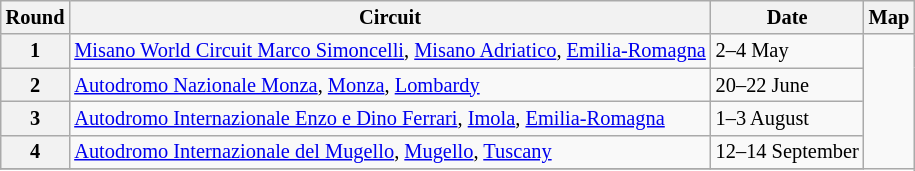<table class="wikitable" style="font-size: 85%;">
<tr>
<th>Round</th>
<th>Circuit</th>
<th>Date</th>
<th colspan=2>Map</th>
</tr>
<tr>
<th>1</th>
<td> <a href='#'>Misano World Circuit Marco Simoncelli</a>, <a href='#'>Misano Adriatico</a>, <a href='#'>Emilia-Romagna</a></td>
<td>2–4 May</td>
<td rowspan="5"></td>
</tr>
<tr>
<th>2</th>
<td> <a href='#'>Autodromo Nazionale Monza</a>, <a href='#'>Monza</a>, <a href='#'>Lombardy</a></td>
<td>20–22 June</td>
</tr>
<tr>
<th>3</th>
<td> <a href='#'>Autodromo Internazionale Enzo e Dino Ferrari</a>, <a href='#'>Imola</a>, <a href='#'>Emilia-Romagna</a></td>
<td>1–3 August</td>
</tr>
<tr>
<th>4</th>
<td> <a href='#'>Autodromo Internazionale del Mugello</a>, <a href='#'>Mugello</a>, <a href='#'>Tuscany</a></td>
<td>12–14 September</td>
</tr>
<tr>
</tr>
</table>
